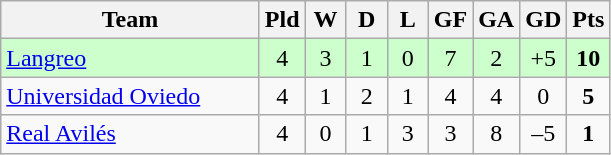<table class="wikitable" style="text-align: center;">
<tr>
<th width=165>Team</th>
<th width=20>Pld</th>
<th width=20>W</th>
<th width=20>D</th>
<th width=20>L</th>
<th width=20>GF</th>
<th width=20>GA</th>
<th width=20>GD</th>
<th width=20>Pts</th>
</tr>
<tr bgcolor=#ccffcc>
<td align=left><a href='#'>Langreo</a></td>
<td>4</td>
<td>3</td>
<td>1</td>
<td>0</td>
<td>7</td>
<td>2</td>
<td>+5</td>
<td><strong>10</strong></td>
</tr>
<tr>
<td align=left><a href='#'>Universidad Oviedo</a></td>
<td>4</td>
<td>1</td>
<td>2</td>
<td>1</td>
<td>4</td>
<td>4</td>
<td>0</td>
<td><strong>5</strong></td>
</tr>
<tr>
<td align=left><a href='#'>Real Avilés</a></td>
<td>4</td>
<td>0</td>
<td>1</td>
<td>3</td>
<td>3</td>
<td>8</td>
<td>–5</td>
<td><strong>1</strong></td>
</tr>
</table>
